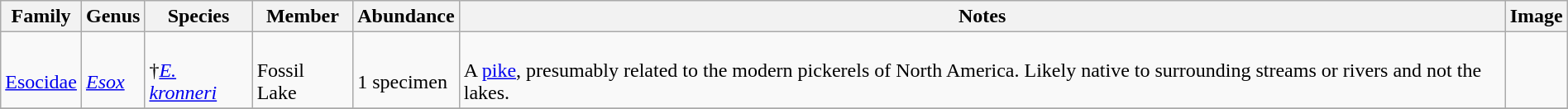<table class="wikitable" style="margin:auto;width:100%;">
<tr>
<th>Family</th>
<th>Genus</th>
<th>Species</th>
<th>Member</th>
<th>Abundance</th>
<th>Notes</th>
<th>Image</th>
</tr>
<tr>
<td><br><a href='#'>Esocidae</a></td>
<td><br><em><a href='#'>Esox</a></em></td>
<td><br>†<em><a href='#'>E. kronneri</a></em> </td>
<td><br>Fossil Lake</td>
<td><br>1 specimen</td>
<td><br>A <a href='#'>pike</a>, presumably related to the modern pickerels of North America. Likely native to surrounding streams or rivers and not the lakes.</td>
<td><br></td>
</tr>
<tr>
</tr>
</table>
